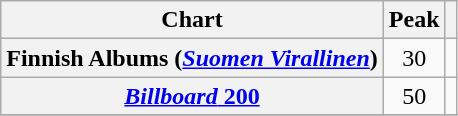<table class="wikitable sortable plainrowheaders" style="text-align:center;">
<tr>
<th scope="col">Chart</th>
<th scope="col">Peak</th>
<th scope="col" class="unsortable"></th>
</tr>
<tr>
<th scope="row">Finnish Albums (<a href='#'><em>Suomen Virallinen</em></a>)</th>
<td>30</td>
<td></td>
</tr>
<tr>
<th scope="row"><a href='#'><em>Billboard</em> 200</a></th>
<td>50</td>
<td></td>
</tr>
<tr>
</tr>
</table>
